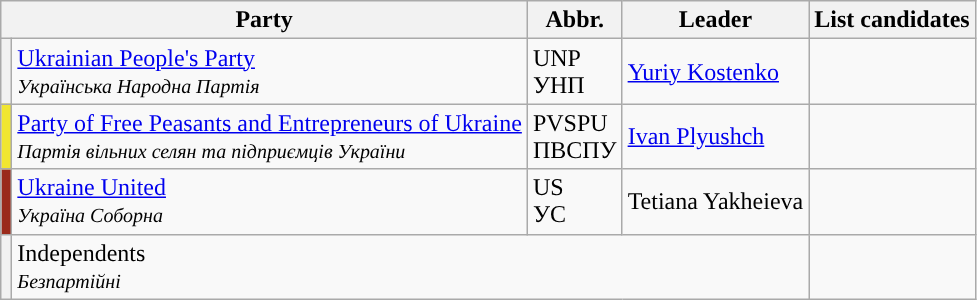<table class="wikitable">
<tr>
<th colspan="2">Party</th>
<th>Abbr.</th>
<th>Leader</th>
<th>List candidates</th>
</tr>
<tr>
<th style="background-color:"></th>
<td><a href='#'>Ukrainian People's Party</a><br><em><small>Українська Народна Партія</small></em></td>
<td>UNP<br>УНП</td>
<td><a href='#'>Yuriy Kostenko</a></td>
<td></td>
</tr>
<tr>
<th style="background-color:#F1E630;"></th>
<td><a href='#'>Party of Free Peasants and Entrepreneurs of Ukraine</a><br><em><small>Партія вільних селян та підприємців України</small></em></td>
<td>PVSPU<br>ПВСПУ</td>
<td><a href='#'>Ivan Plyushch</a></td>
<td></td>
</tr>
<tr>
<th style="background-color:#9A2A1B;"></th>
<td><a href='#'>Ukraine United</a><br><small><em>Україна Соборна</em></small></td>
<td>US<br>УС</td>
<td>Tetiana Yakheieva</td>
<td></td>
</tr>
<tr>
<th></th>
<td colspan="3">Independents<br><em><small>Безпартійні</small></em></td>
<td></td>
</tr>
</table>
